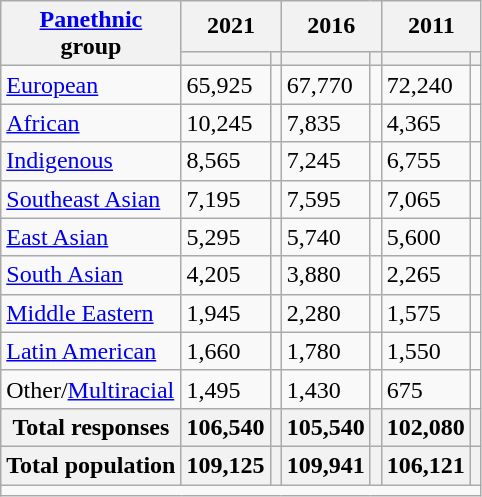<table class="wikitable collapsible sortable">
<tr>
<th rowspan="2"><a href='#'>Panethnic</a><br>group</th>
<th colspan="2">2021</th>
<th colspan="2">2016</th>
<th colspan="2">2011</th>
</tr>
<tr>
<th><a href='#'></a></th>
<th></th>
<th></th>
<th></th>
<th></th>
<th></th>
</tr>
<tr>
<td><a href='#'>European</a></td>
<td>65,925</td>
<td></td>
<td>67,770</td>
<td></td>
<td>72,240</td>
<td></td>
</tr>
<tr>
<td><a href='#'>African</a></td>
<td>10,245</td>
<td></td>
<td>7,835</td>
<td></td>
<td>4,365</td>
<td></td>
</tr>
<tr>
<td><a href='#'>Indigenous</a></td>
<td>8,565</td>
<td></td>
<td>7,245</td>
<td></td>
<td>6,755</td>
<td></td>
</tr>
<tr>
<td><a href='#'>Southeast Asian</a></td>
<td>7,195</td>
<td></td>
<td>7,595</td>
<td></td>
<td>7,065</td>
<td></td>
</tr>
<tr>
<td><a href='#'>East Asian</a></td>
<td>5,295</td>
<td></td>
<td>5,740</td>
<td></td>
<td>5,600</td>
<td></td>
</tr>
<tr>
<td><a href='#'>South Asian</a></td>
<td>4,205</td>
<td></td>
<td>3,880</td>
<td></td>
<td>2,265</td>
<td></td>
</tr>
<tr>
<td><a href='#'>Middle Eastern</a></td>
<td>1,945</td>
<td></td>
<td>2,280</td>
<td></td>
<td>1,575</td>
<td></td>
</tr>
<tr>
<td><a href='#'>Latin American</a></td>
<td>1,660</td>
<td></td>
<td>1,780</td>
<td></td>
<td>1,550</td>
<td></td>
</tr>
<tr>
<td>Other/<a href='#'>Multiracial</a></td>
<td>1,495</td>
<td></td>
<td>1,430</td>
<td></td>
<td>675</td>
<td></td>
</tr>
<tr>
<th>Total responses</th>
<th>106,540</th>
<th></th>
<th>105,540</th>
<th></th>
<th>102,080</th>
<th></th>
</tr>
<tr>
<th>Total population</th>
<th>109,125</th>
<th></th>
<th>109,941</th>
<th></th>
<th>106,121</th>
<th></th>
</tr>
<tr class="sortbottom">
<td colspan="15"></td>
</tr>
</table>
